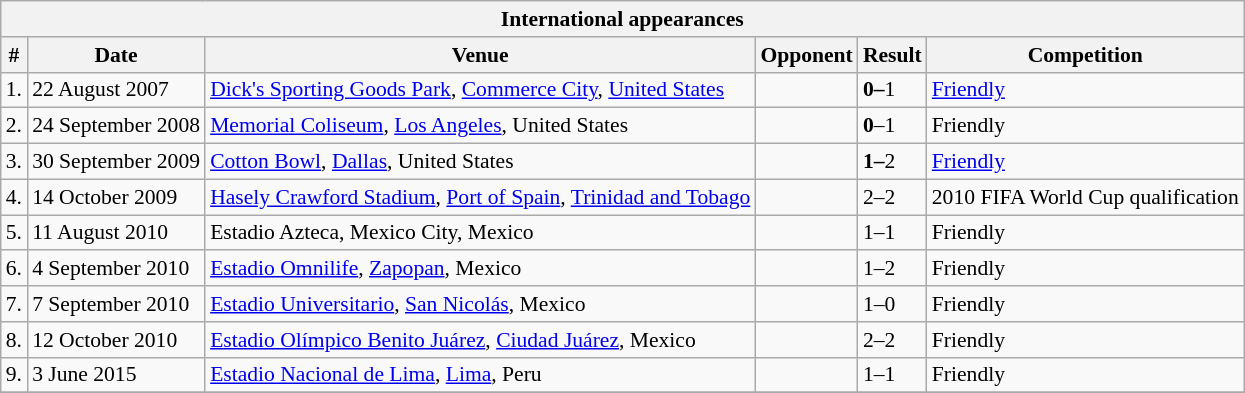<table class="wikitable collapsible collapsed" style="font-size:90%">
<tr>
<th colspan="7"><strong>International appearances</strong></th>
</tr>
<tr>
<th>#</th>
<th>Date</th>
<th>Venue</th>
<th>Opponent</th>
<th>Result</th>
<th>Competition</th>
</tr>
<tr>
<td>1.</td>
<td>22 August 2007</td>
<td><a href='#'>Dick's Sporting Goods Park</a>, <a href='#'>Commerce City</a>, <a href='#'>United States</a></td>
<td></td>
<td><strong>0–</strong>1</td>
<td><a href='#'>Friendly</a></td>
</tr>
<tr>
<td>2.</td>
<td>24 September 2008</td>
<td><a href='#'>Memorial Coliseum</a>, <a href='#'>Los Angeles</a>, United States</td>
<td></td>
<td><strong>0</strong>–1</td>
<td>Friendly</td>
</tr>
<tr>
<td>3.</td>
<td>30 September 2009</td>
<td><a href='#'>Cotton Bowl</a>, <a href='#'>Dallas</a>, United States</td>
<td></td>
<td><strong>1–</strong>2</td>
<td><a href='#'>Friendly</a></td>
</tr>
<tr>
<td>4.</td>
<td>14 October 2009</td>
<td><a href='#'>Hasely Crawford Stadium</a>, <a href='#'>Port of Spain</a>, <a href='#'>Trinidad and Tobago</a></td>
<td></td>
<td>2–2</td>
<td>2010 FIFA World Cup qualification</td>
</tr>
<tr>
<td>5.</td>
<td>11 August 2010</td>
<td>Estadio Azteca, Mexico City, Mexico</td>
<td></td>
<td>1–1</td>
<td>Friendly</td>
</tr>
<tr>
<td>6.</td>
<td>4 September 2010</td>
<td><a href='#'>Estadio Omnilife</a>, <a href='#'>Zapopan</a>, Mexico</td>
<td></td>
<td>1–2</td>
<td>Friendly</td>
</tr>
<tr>
<td>7.</td>
<td>7 September 2010</td>
<td><a href='#'>Estadio Universitario</a>, <a href='#'>San Nicolás</a>, Mexico</td>
<td></td>
<td>1–0</td>
<td>Friendly</td>
</tr>
<tr>
<td>8.</td>
<td>12 October 2010</td>
<td><a href='#'>Estadio Olímpico Benito Juárez</a>, <a href='#'>Ciudad Juárez</a>, Mexico</td>
<td></td>
<td>2–2</td>
<td>Friendly</td>
</tr>
<tr>
<td>9.</td>
<td>3 June 2015</td>
<td><a href='#'>Estadio Nacional de Lima</a>, <a href='#'>Lima</a>, Peru</td>
<td></td>
<td>1–1</td>
<td>Friendly</td>
</tr>
<tr>
</tr>
</table>
